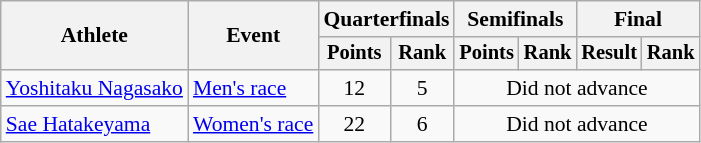<table class="wikitable" style="font-size:90%;">
<tr>
<th rowspan=2>Athlete</th>
<th rowspan=2>Event</th>
<th colspan=2>Quarterfinals</th>
<th colspan=2>Semifinals</th>
<th colspan=2>Final</th>
</tr>
<tr style="font-size:95%">
<th>Points</th>
<th>Rank</th>
<th>Points</th>
<th>Rank</th>
<th>Result</th>
<th>Rank</th>
</tr>
<tr align=center>
<td align=left><a href='#'>Yoshitaku Nagasako</a></td>
<td align=left><a href='#'>Men's race</a></td>
<td>12</td>
<td>5</td>
<td colspan=4>Did not advance</td>
</tr>
<tr align=center>
<td align=left><a href='#'>Sae Hatakeyama</a></td>
<td align=left><a href='#'>Women's race</a></td>
<td>22</td>
<td>6</td>
<td colspan=4>Did not advance</td>
</tr>
</table>
